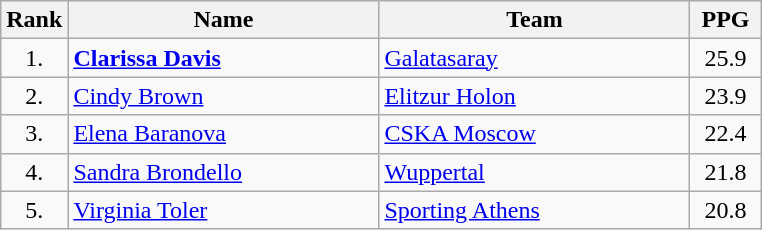<table class="wikitable" style="text-align: center;">
<tr>
<th>Rank</th>
<th width=200>Name</th>
<th width=200>Team</th>
<th width=40>PPG</th>
</tr>
<tr>
<td>1.</td>
<td align="left"> <strong><a href='#'>Clarissa Davis</a></strong></td>
<td align="left"> <a href='#'>Galatasaray</a></td>
<td>25.9</td>
</tr>
<tr>
<td>2.</td>
<td align="left"> <a href='#'>Cindy Brown</a></td>
<td align="left"> <a href='#'>Elitzur Holon</a></td>
<td>23.9</td>
</tr>
<tr>
<td>3.</td>
<td align="left"> <a href='#'>Elena Baranova</a></td>
<td align="left"> <a href='#'>CSKA Moscow</a></td>
<td>22.4</td>
</tr>
<tr>
<td>4.</td>
<td align="left"> <a href='#'>Sandra Brondello</a></td>
<td align="left"> <a href='#'>Wuppertal</a></td>
<td>21.8</td>
</tr>
<tr>
<td>5.</td>
<td align="left"> <a href='#'>Virginia Toler</a></td>
<td align="left"> <a href='#'>Sporting Athens</a></td>
<td>20.8</td>
</tr>
</table>
